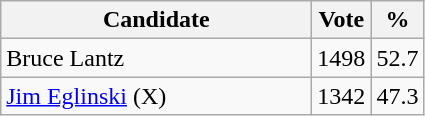<table class="wikitable">
<tr>
<th bgcolor="#DDDDFF" width="200px">Candidate</th>
<th bgcolor="#DDDDFF">Vote</th>
<th bgcolor="#DDDDFF">%</th>
</tr>
<tr>
<td>Bruce Lantz</td>
<td>1498</td>
<td>52.7</td>
</tr>
<tr>
<td><a href='#'>Jim Eglinski</a> (X)</td>
<td>1342</td>
<td>47.3</td>
</tr>
</table>
